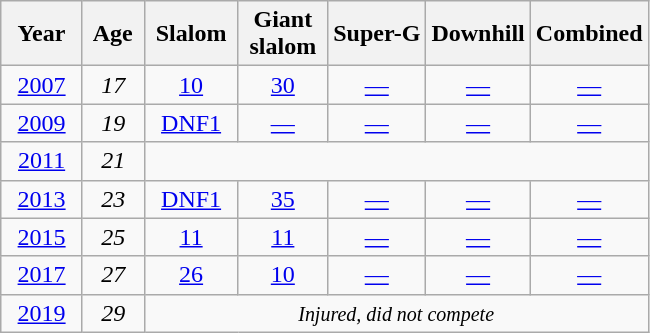<table class=wikitable style="text-align:center">
<tr>
<th>  Year  </th>
<th> Age </th>
<th> Slalom </th>
<th> Giant <br> slalom </th>
<th>Super-G</th>
<th>Downhill</th>
<th>Combined</th>
</tr>
<tr>
<td><a href='#'>2007</a></td>
<td><em>17</em></td>
<td><a href='#'>10</a></td>
<td><a href='#'>30</a></td>
<td><a href='#'>—</a></td>
<td><a href='#'>—</a></td>
<td><a href='#'>—</a></td>
</tr>
<tr>
<td><a href='#'>2009</a></td>
<td><em>19</em></td>
<td><a href='#'>DNF1</a></td>
<td><a href='#'>—</a></td>
<td><a href='#'>—</a></td>
<td><a href='#'>—</a></td>
<td><a href='#'>—</a></td>
</tr>
<tr>
<td><a href='#'>2011</a></td>
<td><em>21</em></td>
<td colspan=5></td>
</tr>
<tr>
<td><a href='#'>2013</a></td>
<td><em>23</em></td>
<td><a href='#'>DNF1</a></td>
<td><a href='#'>35</a></td>
<td><a href='#'>—</a></td>
<td><a href='#'>—</a></td>
<td><a href='#'>—</a></td>
</tr>
<tr>
<td><a href='#'>2015</a></td>
<td><em>25</em></td>
<td><a href='#'>11</a></td>
<td><a href='#'>11</a></td>
<td><a href='#'>—</a></td>
<td><a href='#'>—</a></td>
<td><a href='#'>—</a></td>
</tr>
<tr>
<td><a href='#'>2017</a></td>
<td><em>27</em></td>
<td><a href='#'>26</a></td>
<td><a href='#'>10</a></td>
<td><a href='#'>—</a></td>
<td><a href='#'>—</a></td>
<td><a href='#'>—</a></td>
</tr>
<tr>
<td><a href='#'>2019</a></td>
<td><em>29</em></td>
<td colspan=6><small><em>Injured, did not compete</em></small></td>
</tr>
</table>
